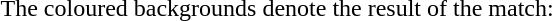<table width="100%">
<tr>
<td>The coloured backgrounds denote the result of the match:<br></td>
</tr>
</table>
